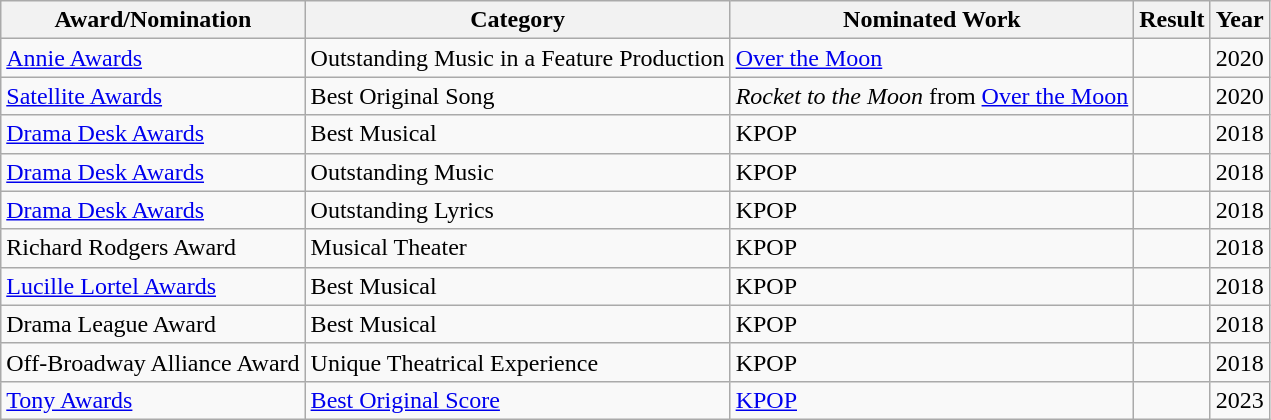<table class="wikitable">
<tr>
<th>Award/Nomination</th>
<th>Category</th>
<th>Nominated Work</th>
<th>Result</th>
<th>Year</th>
</tr>
<tr>
<td><a href='#'>Annie Awards</a></td>
<td>Outstanding Music in a Feature Production</td>
<td><a href='#'>Over the Moon</a></td>
<td></td>
<td>2020</td>
</tr>
<tr>
<td><a href='#'>Satellite Awards</a></td>
<td>Best Original Song</td>
<td><em>Rocket to the Moon</em> from <a href='#'>Over the Moon</a></td>
<td></td>
<td>2020</td>
</tr>
<tr>
<td><a href='#'>Drama Desk Awards</a></td>
<td>Best Musical</td>
<td>KPOP</td>
<td></td>
<td>2018</td>
</tr>
<tr>
<td><a href='#'>Drama Desk Awards</a></td>
<td>Outstanding Music</td>
<td>KPOP</td>
<td></td>
<td>2018</td>
</tr>
<tr>
<td><a href='#'>Drama Desk Awards</a></td>
<td>Outstanding Lyrics</td>
<td>KPOP</td>
<td></td>
<td>2018</td>
</tr>
<tr>
<td>Richard Rodgers Award</td>
<td>Musical Theater</td>
<td>KPOP</td>
<td></td>
<td>2018</td>
</tr>
<tr>
<td><a href='#'>Lucille Lortel Awards</a></td>
<td>Best Musical</td>
<td>KPOP</td>
<td></td>
<td>2018</td>
</tr>
<tr>
<td>Drama League Award</td>
<td>Best Musical</td>
<td>KPOP</td>
<td></td>
<td>2018</td>
</tr>
<tr>
<td>Off-Broadway Alliance Award</td>
<td>Unique Theatrical Experience</td>
<td>KPOP</td>
<td></td>
<td>2018</td>
</tr>
<tr>
<td><a href='#'>Tony Awards</a></td>
<td><a href='#'>Best Original Score</a></td>
<td><a href='#'>KPOP</a></td>
<td></td>
<td>2023</td>
</tr>
</table>
